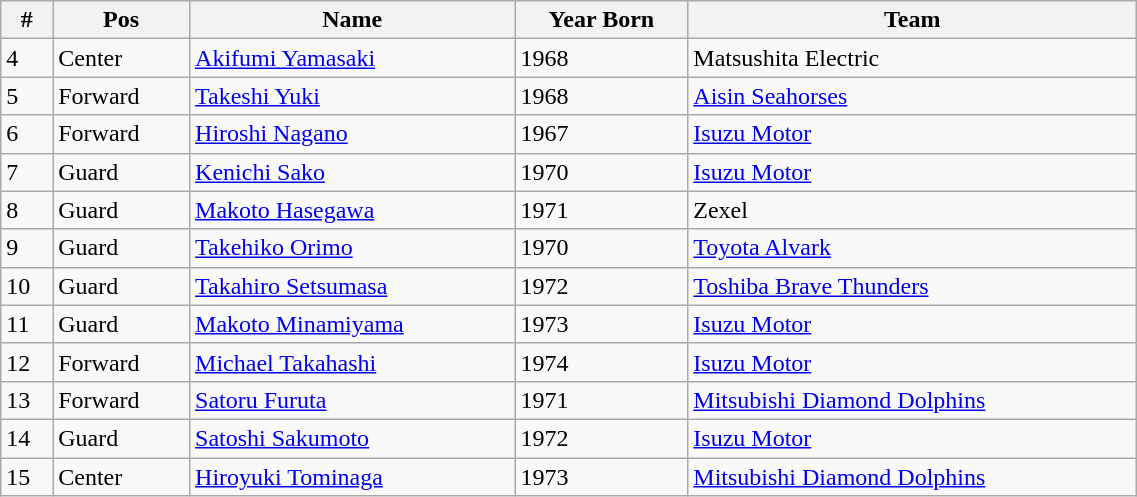<table class="wikitable" width=60%>
<tr>
<th>#</th>
<th>Pos</th>
<th>Name</th>
<th>Year Born</th>
<th>Team</th>
</tr>
<tr>
<td>4</td>
<td>Center</td>
<td><a href='#'>Akifumi Yamasaki</a></td>
<td>1968</td>
<td> Matsushita Electric</td>
</tr>
<tr>
<td>5</td>
<td>Forward</td>
<td><a href='#'>Takeshi Yuki</a></td>
<td>1968</td>
<td> <a href='#'>Aisin Seahorses</a></td>
</tr>
<tr>
<td>6</td>
<td>Forward</td>
<td><a href='#'>Hiroshi Nagano</a></td>
<td>1967</td>
<td> <a href='#'>Isuzu Motor</a></td>
</tr>
<tr>
<td>7</td>
<td>Guard</td>
<td><a href='#'>Kenichi Sako</a></td>
<td>1970</td>
<td> <a href='#'>Isuzu Motor</a></td>
</tr>
<tr>
<td>8</td>
<td>Guard</td>
<td><a href='#'>Makoto Hasegawa</a></td>
<td>1971</td>
<td> Zexel</td>
</tr>
<tr>
<td>9</td>
<td>Guard</td>
<td><a href='#'>Takehiko Orimo</a></td>
<td>1970</td>
<td> <a href='#'>Toyota Alvark</a></td>
</tr>
<tr>
<td>10</td>
<td>Guard</td>
<td><a href='#'>Takahiro Setsumasa</a></td>
<td>1972</td>
<td> <a href='#'>Toshiba Brave Thunders</a></td>
</tr>
<tr>
<td>11</td>
<td>Guard</td>
<td><a href='#'>Makoto Minamiyama</a></td>
<td>1973</td>
<td> <a href='#'>Isuzu Motor</a></td>
</tr>
<tr>
<td>12</td>
<td>Forward</td>
<td><a href='#'>Michael Takahashi</a></td>
<td>1974</td>
<td> <a href='#'>Isuzu Motor</a></td>
</tr>
<tr>
<td>13</td>
<td>Forward</td>
<td><a href='#'>Satoru Furuta</a></td>
<td>1971</td>
<td> <a href='#'>Mitsubishi Diamond Dolphins</a></td>
</tr>
<tr>
<td>14</td>
<td>Guard</td>
<td><a href='#'>Satoshi Sakumoto</a></td>
<td>1972</td>
<td> <a href='#'>Isuzu Motor</a></td>
</tr>
<tr>
<td>15</td>
<td>Center</td>
<td><a href='#'>Hiroyuki Tominaga</a></td>
<td>1973</td>
<td> <a href='#'>Mitsubishi Diamond Dolphins</a></td>
</tr>
</table>
